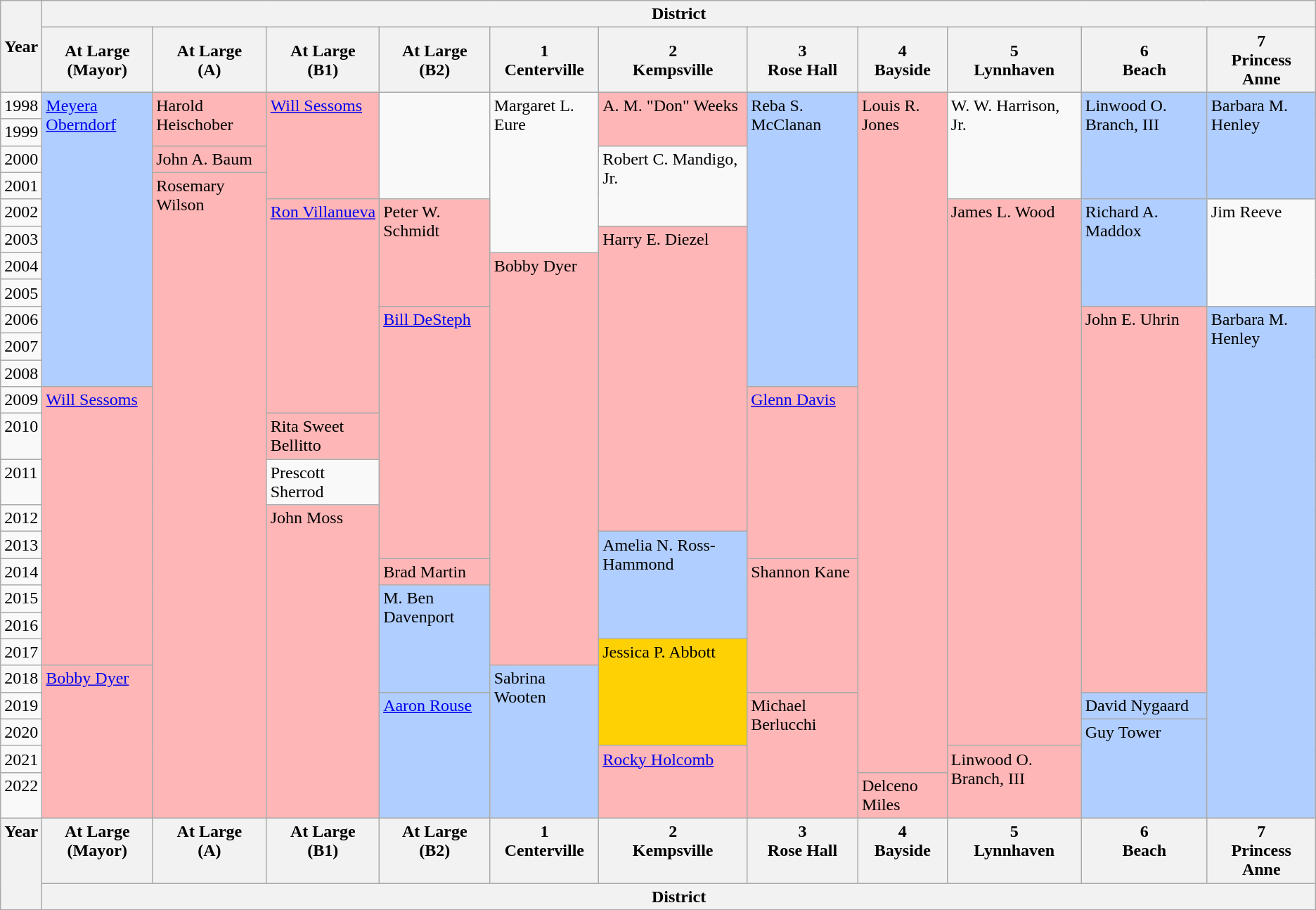<table class="wikitable">
<tr>
<th rowspan="2">Year</th>
<th colspan="11">District</th>
</tr>
<tr>
<th>At Large<br>(Mayor)</th>
<th>At Large<br>(A)</th>
<th>At Large<br>(B1)</th>
<th>At Large<br>(B2)</th>
<th>1<br>Centerville</th>
<th>2<br>Kempsville</th>
<th>3<br>Rose Hall</th>
<th>4<br>Bayside</th>
<th>5<br>Lynnhaven</th>
<th>6<br>Beach</th>
<th>7<br>Princess Anne</th>
</tr>
<tr valign=top>
<td>1998</td>
<td style="background-color:#B0CEFF"; rowspan="11"><a href='#'>Meyera Oberndorf</a></td>
<td style="background-color:#FFB6B6"; rowspan="2">Harold Heischober</td>
<td style="background-color:#FFB6B6"; rowspan="4"><a href='#'>Will Sessoms</a></td>
<td rowspan="4"></td>
<td rowspan="6">Margaret L. Eure</td>
<td style="background-color:#FFB6B6"; rowspan="2">A. M. "Don" Weeks</td>
<td style="background-color:#B0CEFF"; rowspan="11">Reba S. McClanan</td>
<td style="background-color:#FFB6B6"; rowspan="24">Louis R. Jones</td>
<td rowspan="4">W. W. Harrison, Jr.</td>
<td style="background-color:#B0CEFF"; rowspan="4">Linwood O. Branch, III</td>
<td style="background-color:#B0CEFF"; rowspan="4">Barbara M. Henley</td>
</tr>
<tr valign=top>
<td>1999</td>
</tr>
<tr valign=top>
<td>2000</td>
<td style="background-color:#FFB6B6"; rowspan="1">John A. Baum</td>
<td rowspan="3">Robert C. Mandigo, Jr.</td>
</tr>
<tr valign=top>
<td>2001</td>
<td style="background-color:#FFB6B6"; rowspan="22">Rosemary Wilson</td>
</tr>
<tr valign=top>
<td>2002</td>
<td style="background-color:#FFB6B6"; rowspan="8"><a href='#'>Ron Villanueva</a></td>
<td style="background-color:#FFB6B6"; rowspan="4">Peter W. Schmidt</td>
<td style="background-color:#FFB6B6"; rowspan="19">James L. Wood</td>
<td style="background-color:#B0CEFF"; rowspan="4">Richard A. Maddox</td>
<td rowspan="4">Jim Reeve</td>
</tr>
<tr valign=top>
<td>2003</td>
<td style="background-color:#FFB6B6"; rowspan="10">Harry E. Diezel</td>
</tr>
<tr valign=top>
<td>2004</td>
<td style="background-color:#FFB6B6"; rowspan="14">Bobby Dyer</td>
</tr>
<tr valign=top>
<td>2005</td>
</tr>
<tr valign=top>
<td>2006</td>
<td style="background-color:#FFB6B6"; rowspan="8"><a href='#'>Bill DeSteph</a></td>
<td style="background-color:#FFB6B6"; rowspan="13">John E. Uhrin</td>
<td style="background-color:#B0CEFF"; rowspan="17">Barbara M. Henley</td>
</tr>
<tr valign=top>
<td>2007</td>
</tr>
<tr valign=top>
<td>2008</td>
</tr>
<tr valign=top>
<td>2009</td>
<td style="background-color:#FFB6B6"; rowspan="9"><a href='#'>Will Sessoms</a></td>
<td style="background-color:#FFB6B6"; rowspan="5"><a href='#'>Glenn Davis</a></td>
</tr>
<tr valign=top>
<td>2010</td>
<td style="background-color:#FFB6B6"; rowspan="1">Rita Sweet Bellitto</td>
</tr>
<tr valign=top>
<td>2011</td>
<td rowspan="1">Prescott Sherrod</td>
</tr>
<tr valign=top>
<td>2012</td>
<td style="background-color:#FFB6B6"; rowspan="11">John Moss</td>
</tr>
<tr valign=top>
<td>2013</td>
<td style="background-color:#B0CEFF"; rowspan="4">Amelia N. Ross-Hammond</td>
</tr>
<tr valign=top>
<td>2014</td>
<td style="background-color:#FFB6B6"; rowspan="1">Brad Martin</td>
<td style="background-color:#FFB6B6"; rowspan="5">Shannon Kane</td>
</tr>
<tr valign=top>
<td>2015</td>
<td style="background-color:#B0CEFF"; rowspan="4">M. Ben Davenport</td>
</tr>
<tr valign=top>
<td>2016</td>
</tr>
<tr valign=top>
<td>2017</td>
<td style="background-color:#FED105"; rowspan="4">Jessica P. Abbott</td>
</tr>
<tr valign=top>
<td>2018</td>
<td style="background-color:#FFB6B6"; rowspan="5"><a href='#'>Bobby Dyer</a></td>
<td style="background-color:#B0CEFF"; rowspan="5">Sabrina Wooten</td>
</tr>
<tr valign=top>
<td>2019</td>
<td style="background-color:#B0CEFF"; rowspan="4"><a href='#'>Aaron Rouse</a></td>
<td style="background-color:#FFB6B6"; rowspan="4">Michael Berlucchi</td>
<td style="background-color:#B0CEFF"; rowspan="1">David Nygaard</td>
</tr>
<tr valign=top>
<td>2020</td>
<td style="background-color:#B0CEFF"; rowspan="3">Guy Tower</td>
</tr>
<tr valign=top>
<td>2021</td>
<td style="background-color:#FFB6B6"; rowspan="2"><a href='#'>Rocky Holcomb</a></td>
<td style="background-color:#FFB6B6"; rowspan="2">Linwood O. Branch, III</td>
</tr>
<tr valign=top>
<td>2022</td>
<td style="background-color:#FFB6B6"; rowspan="1">Delceno Miles</td>
</tr>
<tr valign=top>
<th rowspan="2">Year</th>
<th rowspan="1">At Large<br>(Mayor)</th>
<th>At Large<br>(A)</th>
<th>At Large<br>(B1)</th>
<th>At Large<br>(B2)</th>
<th>1<br>Centerville</th>
<th>2<br>Kempsville</th>
<th>3<br>Rose Hall</th>
<th>4<br>Bayside</th>
<th>5<br>Lynnhaven</th>
<th>6<br>Beach</th>
<th>7<br>Princess Anne</th>
</tr>
<tr>
<th colspan="11">District</th>
</tr>
<tr valign=top>
</tr>
</table>
